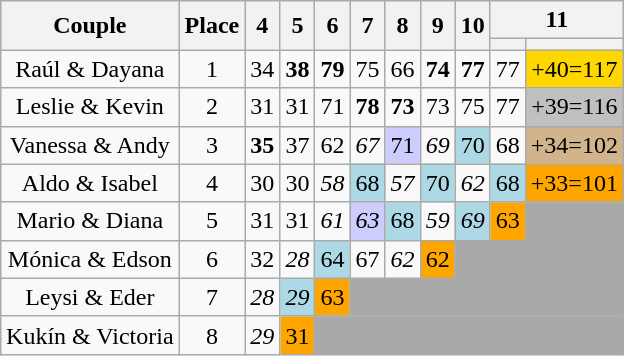<table class="wikitable sortable" style="margin:auto; text-align:center; white-space:nowrap">
<tr>
<th rowspan=2>Couple</th>
<th rowspan=2>Place</th>
<th rowspan=2>4</th>
<th rowspan=2>5</th>
<th rowspan=2>6</th>
<th rowspan=2>7</th>
<th rowspan=2>8</th>
<th rowspan=2>9</th>
<th rowspan=2>10</th>
<th colspan=2>11</th>
</tr>
<tr>
<th></th>
<th></th>
</tr>
<tr>
<td>Raúl & Dayana</td>
<td>1</td>
<td>34</td>
<td><span><strong>38</strong></span></td>
<td><span><strong>79</strong></span></td>
<td>75</td>
<td>66</td>
<td><span><strong>74</strong></span></td>
<td><span><strong>77</strong></span></td>
<td>77</td>
<td style="background:gold">+40=117</td>
</tr>
<tr>
<td>Leslie & Kevin</td>
<td>2</td>
<td>31</td>
<td>31</td>
<td>71</td>
<td><span><strong>78</strong></span></td>
<td><span><strong>73</strong></span></td>
<td>73</td>
<td>75</td>
<td>77</td>
<td style="background:silver">+39=116</td>
</tr>
<tr>
<td>Vanessa & Andy</td>
<td>3</td>
<td><span><strong>35</strong></span></td>
<td>37</td>
<td>62</td>
<td><span><em>67</em></span></td>
<td bgcolor=#CCCCFF>71</td>
<td><span><em>69</em></span></td>
<td bgcolor=lightblue>70</td>
<td>68</td>
<td style="background:tan">+34=102</td>
</tr>
<tr>
<td>Aldo & Isabel</td>
<td>4</td>
<td>30</td>
<td>30</td>
<td><span><em>58</em></span></td>
<td bgcolor=lightblue>68</td>
<td><span><em>57</em></span></td>
<td bgcolor=lightblue>70</td>
<td><span><em>62</em></span></td>
<td bgcolor=lightblue>68</td>
<td bgcolor=orange>+33=101</td>
</tr>
<tr>
<td>Mario & Diana</td>
<td>5</td>
<td>31</td>
<td>31</td>
<td><span><em>61</em></span></td>
<td bgcolor=#CCCCFF><span><em>63</em></span></td>
<td bgcolor=lightblue>68</td>
<td><span><em>59</em></span></td>
<td bgcolor=lightblue><span><em>69</em></span></td>
<td bgcolor=orange>63</td>
<td colspan="1" style="background:darkgrey;"></td>
</tr>
<tr>
<td>Mónica & Edson</td>
<td>6</td>
<td>32</td>
<td><span><em>28</em></span></td>
<td bgcolor=lightblue>64</td>
<td>67</td>
<td><span><em>62</em></span></td>
<td bgcolor=orange>62</td>
<td colspan="3" style="background:darkgrey;"></td>
</tr>
<tr>
<td>Leysi & Eder</td>
<td>7</td>
<td><span><em>28</em></span></td>
<td bgcolor=lightblue><span><em>29</em></span></td>
<td bgcolor=orange>63</td>
<td colspan="6" style="background:darkgrey;"></td>
</tr>
<tr>
<td>Kukín & Victoria</td>
<td>8</td>
<td><span><em>29</em></span></td>
<td bgcolor=orange>31</td>
<td colspan="7" style="background:darkgrey;"></td>
</tr>
</table>
